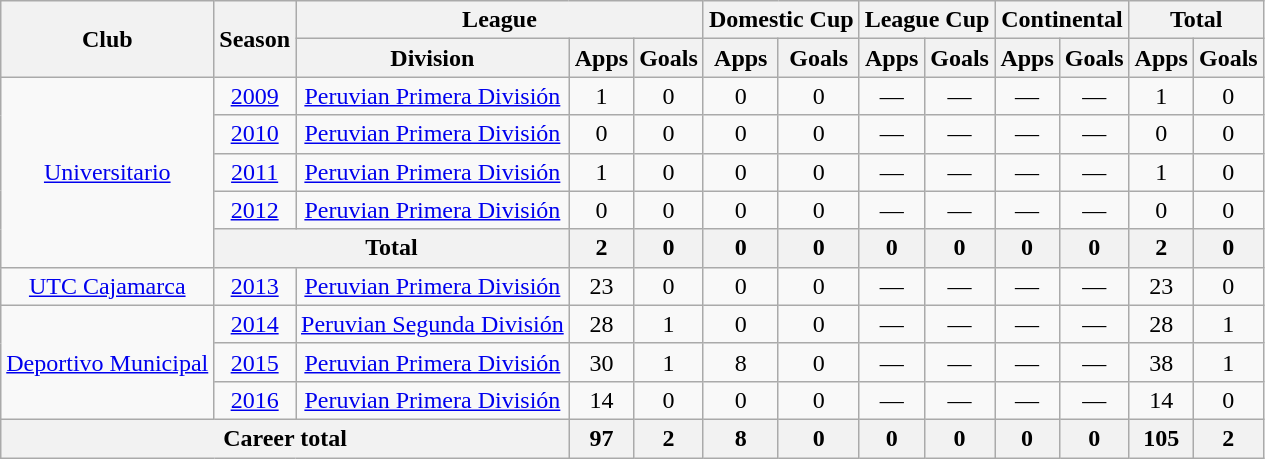<table class="wikitable" style="text-align: center;">
<tr>
<th rowspan="2">Club</th>
<th rowspan="2">Season</th>
<th colspan="3">League</th>
<th colspan="2">Domestic Cup</th>
<th colspan="2">League Cup</th>
<th colspan="2">Continental</th>
<th colspan="2">Total</th>
</tr>
<tr>
<th>Division</th>
<th>Apps</th>
<th>Goals</th>
<th>Apps</th>
<th>Goals</th>
<th>Apps</th>
<th>Goals</th>
<th>Apps</th>
<th>Goals</th>
<th>Apps</th>
<th>Goals</th>
</tr>
<tr>
<td rowspan="5"><a href='#'>Universitario</a></td>
<td><a href='#'>2009</a></td>
<td><a href='#'>Peruvian Primera División</a></td>
<td>1</td>
<td>0</td>
<td>0</td>
<td>0</td>
<td>—</td>
<td>—</td>
<td>—</td>
<td>—</td>
<td>1</td>
<td>0</td>
</tr>
<tr>
<td><a href='#'>2010</a></td>
<td><a href='#'>Peruvian Primera División</a></td>
<td>0</td>
<td>0</td>
<td>0</td>
<td>0</td>
<td>—</td>
<td>—</td>
<td>—</td>
<td>—</td>
<td>0</td>
<td>0</td>
</tr>
<tr>
<td><a href='#'>2011</a></td>
<td><a href='#'>Peruvian Primera División</a></td>
<td>1</td>
<td>0</td>
<td>0</td>
<td>0</td>
<td>—</td>
<td>—</td>
<td>—</td>
<td>—</td>
<td>1</td>
<td>0</td>
</tr>
<tr>
<td><a href='#'>2012</a></td>
<td><a href='#'>Peruvian Primera División</a></td>
<td>0</td>
<td>0</td>
<td>0</td>
<td>0</td>
<td>—</td>
<td>—</td>
<td>—</td>
<td>—</td>
<td>0</td>
<td>0</td>
</tr>
<tr>
<th colspan="2">Total</th>
<th>2</th>
<th>0</th>
<th>0</th>
<th>0</th>
<th>0</th>
<th>0</th>
<th>0</th>
<th>0</th>
<th>2</th>
<th>0</th>
</tr>
<tr>
<td rowspan="1"><a href='#'>UTC Cajamarca</a></td>
<td><a href='#'>2013</a></td>
<td><a href='#'>Peruvian Primera División</a></td>
<td>23</td>
<td>0</td>
<td>0</td>
<td>0</td>
<td>—</td>
<td>—</td>
<td>—</td>
<td>—</td>
<td>23</td>
<td>0</td>
</tr>
<tr>
<td rowspan="3"><a href='#'>Deportivo Municipal</a></td>
<td><a href='#'>2014</a></td>
<td><a href='#'>Peruvian Segunda División</a></td>
<td>28</td>
<td>1</td>
<td>0</td>
<td>0</td>
<td>—</td>
<td>—</td>
<td>—</td>
<td>—</td>
<td>28</td>
<td>1</td>
</tr>
<tr>
<td><a href='#'>2015</a></td>
<td><a href='#'>Peruvian Primera División</a></td>
<td>30</td>
<td>1</td>
<td>8</td>
<td>0</td>
<td>—</td>
<td>—</td>
<td>—</td>
<td>—</td>
<td>38</td>
<td>1</td>
</tr>
<tr>
<td><a href='#'>2016</a></td>
<td><a href='#'>Peruvian Primera División</a></td>
<td>14</td>
<td>0</td>
<td>0</td>
<td>0</td>
<td>—</td>
<td>—</td>
<td>—</td>
<td>—</td>
<td>14</td>
<td>0</td>
</tr>
<tr>
<th colspan="3">Career total</th>
<th>97</th>
<th>2</th>
<th>8</th>
<th>0</th>
<th>0</th>
<th>0</th>
<th>0</th>
<th>0</th>
<th>105</th>
<th>2</th>
</tr>
</table>
